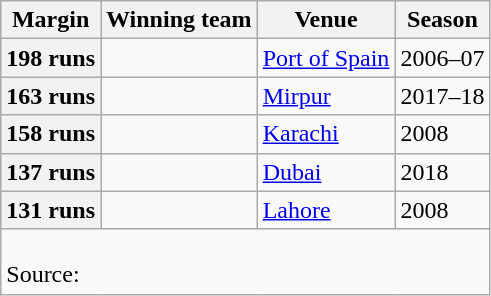<table class="wikitable">
<tr>
<th align="center"><strong>Margin</strong></th>
<th align="center"><strong>Winning team</strong></th>
<th align="center"><strong>Venue</strong></th>
<th align="center"><strong>Season</strong></th>
</tr>
<tr>
<th>198 runs</th>
<td></td>
<td><a href='#'>Port of Spain</a></td>
<td>2006–07</td>
</tr>
<tr>
<th>163 runs</th>
<td></td>
<td><a href='#'>Mirpur</a></td>
<td>2017–18</td>
</tr>
<tr>
<th>158 runs</th>
<td></td>
<td><a href='#'>Karachi</a></td>
<td>2008</td>
</tr>
<tr>
<th>137 runs</th>
<td></td>
<td><a href='#'>Dubai</a></td>
<td>2018</td>
</tr>
<tr>
<th>131 runs</th>
<td></td>
<td><a href='#'>Lahore</a></td>
<td>2008</td>
</tr>
<tr>
<td colspan="5"><br>Source:</td>
</tr>
</table>
